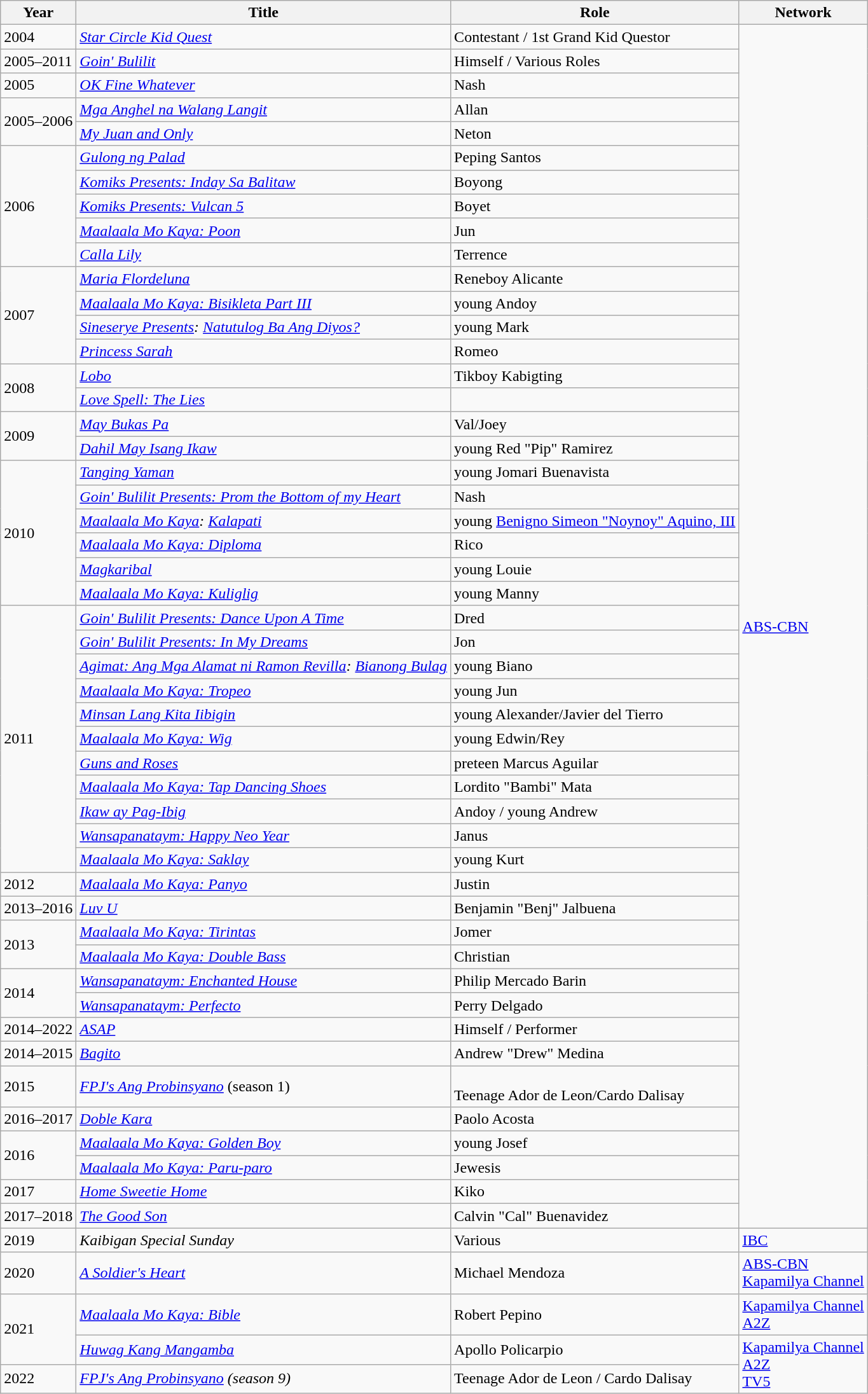<table class="wikitable">
<tr>
<th>Year</th>
<th>Title</th>
<th>Role</th>
<th>Network</th>
</tr>
<tr>
<td>2004</td>
<td><em><a href='#'>Star Circle Kid Quest</a></em></td>
<td>Contestant / 1st Grand Kid Questor</td>
<td rowspan="49"><a href='#'>ABS-CBN</a></td>
</tr>
<tr>
<td>2005–2011</td>
<td><em><a href='#'>Goin' Bulilit</a></em></td>
<td>Himself / Various Roles</td>
</tr>
<tr>
<td>2005</td>
<td><em><a href='#'>OK Fine Whatever</a></em></td>
<td>Nash</td>
</tr>
<tr>
<td rowspan="2">2005–2006</td>
<td><em><a href='#'>Mga Anghel na Walang Langit</a></em></td>
<td>Allan</td>
</tr>
<tr>
<td><em><a href='#'>My Juan and Only</a></em></td>
<td>Neton</td>
</tr>
<tr>
<td rowspan="5">2006</td>
<td><em><a href='#'>Gulong ng Palad</a></em></td>
<td>Peping Santos</td>
</tr>
<tr>
<td><em><a href='#'>Komiks Presents: Inday Sa Balitaw</a></em></td>
<td>Boyong</td>
</tr>
<tr>
<td><em><a href='#'>Komiks Presents: Vulcan 5</a></em></td>
<td>Boyet</td>
</tr>
<tr>
<td><em><a href='#'>Maalaala Mo Kaya: Poon</a></em></td>
<td>Jun</td>
</tr>
<tr>
<td><em><a href='#'>Calla Lily</a></em></td>
<td>Terrence</td>
</tr>
<tr>
<td rowspan="4">2007</td>
<td><em><a href='#'>Maria Flordeluna</a></em></td>
<td>Reneboy Alicante</td>
</tr>
<tr>
<td><em><a href='#'>Maalaala Mo Kaya: Bisikleta Part III</a></em></td>
<td>young Andoy</td>
</tr>
<tr>
<td><em><a href='#'>Sineserye Presents</a>: <a href='#'>Natutulog Ba Ang Diyos?</a></em></td>
<td>young Mark</td>
</tr>
<tr>
<td><em><a href='#'>Princess Sarah</a></em></td>
<td>Romeo</td>
</tr>
<tr>
<td rowspan="2">2008</td>
<td><em><a href='#'>Lobo</a></em></td>
<td>Tikboy Kabigting</td>
</tr>
<tr>
<td><em><a href='#'>Love Spell: The Lies</a></em></td>
<td></td>
</tr>
<tr>
<td rowspan="2">2009</td>
<td><em><a href='#'>May Bukas Pa</a></em></td>
<td>Val/Joey</td>
</tr>
<tr>
<td><em><a href='#'>Dahil May Isang Ikaw</a></em></td>
<td>young Red "Pip" Ramirez</td>
</tr>
<tr>
<td rowspan="6">2010</td>
<td><em><a href='#'>Tanging Yaman</a></em></td>
<td>young Jomari Buenavista</td>
</tr>
<tr>
<td><em><a href='#'>Goin' Bulilit Presents: Prom the Bottom of my Heart</a></em></td>
<td>Nash</td>
</tr>
<tr>
<td><em><a href='#'>Maalaala Mo Kaya</a>: <a href='#'>Kalapati</a></em></td>
<td>young <a href='#'>Benigno Simeon "Noynoy" Aquino, III</a></td>
</tr>
<tr>
<td><em><a href='#'>Maalaala Mo Kaya: Diploma</a></em></td>
<td>Rico</td>
</tr>
<tr>
<td><em><a href='#'>Magkaribal</a></em></td>
<td>young Louie</td>
</tr>
<tr>
<td><em><a href='#'>Maalaala Mo Kaya: Kuliglig</a></em></td>
<td>young Manny</td>
</tr>
<tr>
<td rowspan="11">2011</td>
<td><em><a href='#'>Goin' Bulilit Presents: Dance Upon A Time</a></em></td>
<td>Dred</td>
</tr>
<tr>
<td><em><a href='#'>Goin' Bulilit Presents: In My Dreams</a></em></td>
<td>Jon</td>
</tr>
<tr>
<td><em><a href='#'>Agimat: Ang Mga Alamat ni Ramon Revilla</a>: <a href='#'>Bianong Bulag</a></em></td>
<td>young Biano</td>
</tr>
<tr>
<td><em><a href='#'>Maalaala Mo Kaya: Tropeo</a></em></td>
<td>young Jun</td>
</tr>
<tr>
<td><em><a href='#'>Minsan Lang Kita Iibigin</a></em></td>
<td>young Alexander/Javier del Tierro</td>
</tr>
<tr>
<td><em><a href='#'>Maalaala Mo Kaya: Wig</a></em></td>
<td>young Edwin/Rey</td>
</tr>
<tr>
<td><em><a href='#'>Guns and Roses</a></em></td>
<td>preteen Marcus Aguilar</td>
</tr>
<tr>
<td><em><a href='#'>Maalaala Mo Kaya: Tap Dancing Shoes</a></em></td>
<td>Lordito "Bambi" Mata</td>
</tr>
<tr>
<td><em><a href='#'>Ikaw ay Pag-Ibig</a></em></td>
<td>Andoy / young Andrew</td>
</tr>
<tr>
<td><em><a href='#'>Wansapanataym: Happy Neo Year</a></em></td>
<td>Janus</td>
</tr>
<tr>
<td><em><a href='#'>Maalaala Mo Kaya: Saklay</a></em></td>
<td>young Kurt</td>
</tr>
<tr>
<td>2012</td>
<td><em><a href='#'>Maalaala Mo Kaya: Panyo</a></em></td>
<td>Justin</td>
</tr>
<tr>
<td>2013–2016</td>
<td><em><a href='#'>Luv U</a></em></td>
<td>Benjamin "Benj" Jalbuena</td>
</tr>
<tr>
<td rowspan="2">2013</td>
<td><em><a href='#'>Maalaala Mo Kaya: Tirintas</a></em></td>
<td>Jomer</td>
</tr>
<tr>
<td><em><a href='#'>Maalaala Mo Kaya: Double Bass</a></em></td>
<td>Christian</td>
</tr>
<tr>
<td rowspan="2">2014</td>
<td><em><a href='#'>Wansapanataym: Enchanted House</a></em></td>
<td>Philip Mercado Barin</td>
</tr>
<tr>
<td><em><a href='#'>Wansapanataym: Perfecto</a></em></td>
<td>Perry Delgado</td>
</tr>
<tr>
<td>2014–2022</td>
<td><em><a href='#'>ASAP</a></em></td>
<td>Himself / Performer</td>
</tr>
<tr>
<td>2014–2015</td>
<td><em><a href='#'>Bagito</a></em></td>
<td>Andrew "Drew" Medina</td>
</tr>
<tr>
<td>2015</td>
<td><em><a href='#'>FPJ's Ang Probinsyano</a></em> (season 1)</td>
<td><br>Teenage Ador de Leon/Cardo Dalisay</td>
</tr>
<tr>
<td>2016–2017</td>
<td><em><a href='#'>Doble Kara</a></em></td>
<td>Paolo Acosta</td>
</tr>
<tr>
<td rowspan="2">2016</td>
<td><em><a href='#'>Maalaala Mo Kaya: Golden Boy</a></em></td>
<td>young Josef</td>
</tr>
<tr>
<td><em><a href='#'>Maalaala Mo Kaya: Paru-paro</a></em></td>
<td>Jewesis</td>
</tr>
<tr>
<td>2017</td>
<td><em><a href='#'>Home Sweetie Home</a></em></td>
<td>Kiko</td>
</tr>
<tr>
<td>2017–2018</td>
<td><em><a href='#'>The Good Son</a></em></td>
<td>Calvin "Cal" Buenavidez</td>
</tr>
<tr>
<td>2019</td>
<td><em>Kaibigan Special Sunday</em></td>
<td>Various</td>
<td><a href='#'>IBC</a></td>
</tr>
<tr>
<td>2020</td>
<td><em><a href='#'>A Soldier's Heart</a></em></td>
<td>Michael Mendoza</td>
<td><a href='#'>ABS-CBN</a> <br> <a href='#'>Kapamilya Channel</a></td>
</tr>
<tr>
<td rowspan="2">2021</td>
<td><em><a href='#'>Maalaala Mo Kaya: Bible</a></em></td>
<td>Robert Pepino</td>
<td><a href='#'>Kapamilya Channel</a> <br> <a href='#'>A2Z</a></td>
</tr>
<tr>
<td><em><a href='#'>Huwag Kang Mangamba</a></em></td>
<td>Apollo Policarpio</td>
<td rowspan="2"><a href='#'>Kapamilya Channel</a> <br> <a href='#'>A2Z</a> <br> <a href='#'>TV5</a></td>
</tr>
<tr>
<td>2022</td>
<td><em><a href='#'>FPJ's Ang Probinsyano</a> (season 9)</em></td>
<td>Teenage Ador de Leon / Cardo Dalisay</td>
</tr>
</table>
